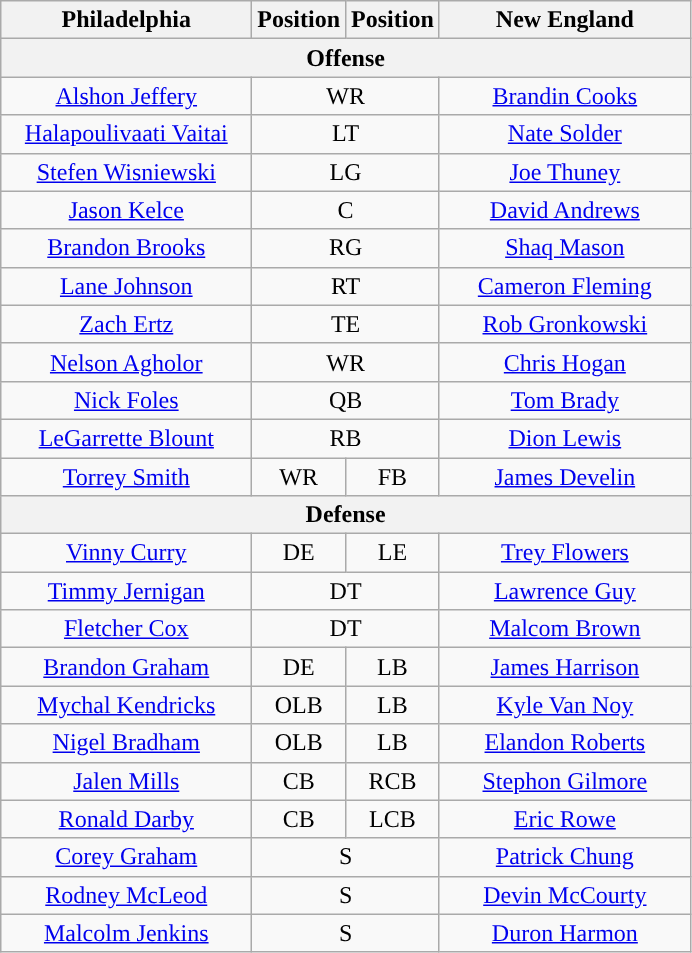<table class="wikitable" style="text-align:center">
<tr>
<th style="width:160px;">Philadelphia</th>
<th>Position</th>
<th>Position</th>
<th style="width:160px;">New England</th>
</tr>
<tr>
<th colspan="4">Offense</th>
</tr>
<tr>
<td><a href='#'>Alshon Jeffery</a></td>
<td colspan="2">WR</td>
<td><a href='#'>Brandin Cooks</a></td>
</tr>
<tr>
<td><a href='#'>Halapoulivaati Vaitai</a></td>
<td colspan="2">LT</td>
<td><a href='#'>Nate Solder</a></td>
</tr>
<tr>
<td><a href='#'>Stefen Wisniewski</a></td>
<td colspan="2">LG</td>
<td><a href='#'>Joe Thuney</a></td>
</tr>
<tr>
<td><a href='#'>Jason Kelce</a></td>
<td colspan="2">C</td>
<td><a href='#'>David Andrews</a></td>
</tr>
<tr>
<td><a href='#'>Brandon Brooks</a></td>
<td colspan="2">RG</td>
<td><a href='#'>Shaq Mason</a></td>
</tr>
<tr>
<td><a href='#'>Lane Johnson</a></td>
<td colspan="2">RT</td>
<td><a href='#'>Cameron Fleming</a></td>
</tr>
<tr>
<td><a href='#'>Zach Ertz</a></td>
<td colspan="2">TE</td>
<td><a href='#'>Rob Gronkowski</a></td>
</tr>
<tr>
<td><a href='#'>Nelson Agholor</a></td>
<td colspan="2">WR</td>
<td><a href='#'>Chris Hogan</a></td>
</tr>
<tr>
<td><a href='#'>Nick Foles</a></td>
<td colspan="2">QB</td>
<td><a href='#'>Tom Brady</a></td>
</tr>
<tr>
<td><a href='#'>LeGarrette Blount</a></td>
<td colspan="2">RB</td>
<td><a href='#'>Dion Lewis</a></td>
</tr>
<tr>
<td><a href='#'>Torrey Smith</a></td>
<td>WR</td>
<td>FB</td>
<td><a href='#'>James Develin</a></td>
</tr>
<tr>
<th colspan="4">Defense</th>
</tr>
<tr>
<td><a href='#'>Vinny Curry</a></td>
<td>DE</td>
<td>LE</td>
<td><a href='#'>Trey Flowers</a></td>
</tr>
<tr>
<td><a href='#'>Timmy Jernigan</a></td>
<td colspan="2">DT</td>
<td><a href='#'>Lawrence Guy</a></td>
</tr>
<tr>
<td><a href='#'>Fletcher Cox</a></td>
<td colspan="2">DT</td>
<td><a href='#'>Malcom Brown</a></td>
</tr>
<tr>
<td><a href='#'>Brandon Graham</a></td>
<td>DE</td>
<td>LB</td>
<td><a href='#'>James Harrison</a></td>
</tr>
<tr>
<td><a href='#'>Mychal Kendricks</a></td>
<td>OLB</td>
<td>LB</td>
<td><a href='#'>Kyle Van Noy</a></td>
</tr>
<tr>
<td><a href='#'>Nigel Bradham</a></td>
<td>OLB</td>
<td>LB</td>
<td><a href='#'>Elandon Roberts</a></td>
</tr>
<tr>
<td><a href='#'>Jalen Mills</a></td>
<td>CB</td>
<td>RCB</td>
<td><a href='#'>Stephon Gilmore</a></td>
</tr>
<tr>
<td><a href='#'>Ronald Darby</a></td>
<td>CB</td>
<td>LCB</td>
<td><a href='#'>Eric Rowe</a></td>
</tr>
<tr>
<td><a href='#'>Corey Graham</a></td>
<td colspan="2">S</td>
<td><a href='#'>Patrick Chung</a></td>
</tr>
<tr>
<td><a href='#'>Rodney McLeod</a></td>
<td colspan="2">S</td>
<td><a href='#'>Devin McCourty</a></td>
</tr>
<tr>
<td><a href='#'>Malcolm Jenkins</a></td>
<td colspan="2">S</td>
<td><a href='#'>Duron Harmon</a></td>
</tr>
</table>
